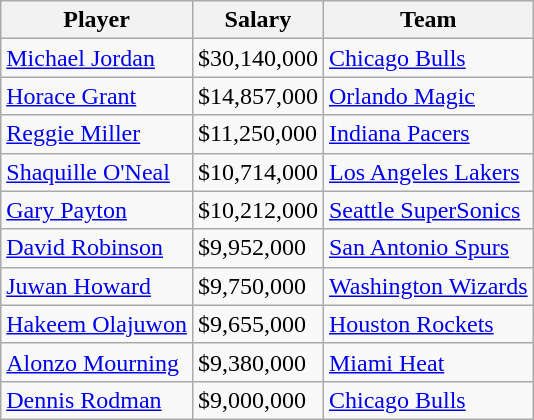<table class="wikitable">
<tr>
<th>Player</th>
<th>Salary</th>
<th>Team</th>
</tr>
<tr>
<td><a href='#'>Michael Jordan</a></td>
<td>$30,140,000</td>
<td><a href='#'>Chicago Bulls</a></td>
</tr>
<tr>
<td><a href='#'>Horace Grant</a></td>
<td>$14,857,000</td>
<td><a href='#'>Orlando Magic</a></td>
</tr>
<tr>
<td><a href='#'>Reggie Miller</a></td>
<td>$11,250,000</td>
<td><a href='#'>Indiana Pacers</a></td>
</tr>
<tr>
<td><a href='#'>Shaquille O'Neal</a></td>
<td>$10,714,000</td>
<td><a href='#'>Los Angeles Lakers</a></td>
</tr>
<tr>
<td><a href='#'>Gary Payton</a></td>
<td>$10,212,000</td>
<td><a href='#'>Seattle SuperSonics</a></td>
</tr>
<tr>
<td><a href='#'>David Robinson</a></td>
<td>$9,952,000</td>
<td><a href='#'>San Antonio Spurs</a></td>
</tr>
<tr>
<td><a href='#'>Juwan Howard</a></td>
<td>$9,750,000</td>
<td><a href='#'>Washington Wizards</a></td>
</tr>
<tr>
<td><a href='#'>Hakeem Olajuwon</a></td>
<td>$9,655,000</td>
<td><a href='#'>Houston Rockets</a></td>
</tr>
<tr>
<td><a href='#'>Alonzo Mourning</a></td>
<td>$9,380,000</td>
<td><a href='#'>Miami Heat</a></td>
</tr>
<tr>
<td><a href='#'>Dennis Rodman</a></td>
<td>$9,000,000</td>
<td><a href='#'>Chicago Bulls</a></td>
</tr>
</table>
